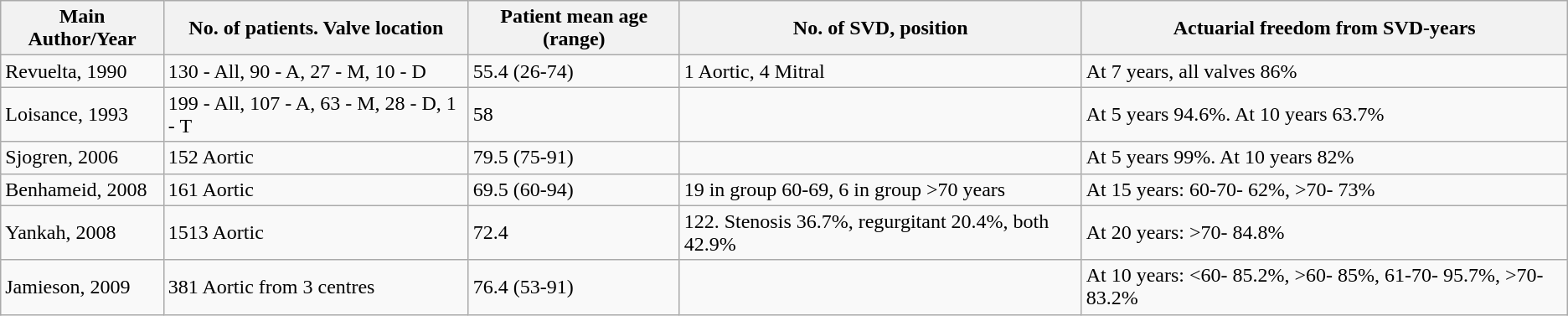<table class="wikitable">
<tr>
<th>Main Author/Year</th>
<th>No. of patients. Valve location</th>
<th>Patient mean age (range)</th>
<th>No. of SVD, position</th>
<th>Actuarial freedom from SVD-years</th>
</tr>
<tr>
<td>Revuelta, 1990 </td>
<td>130 - All, 90 - A, 27 - M, 10 - D</td>
<td>55.4 (26-74)</td>
<td>1 Aortic, 4 Mitral</td>
<td>At 7 years, all valves 86%</td>
</tr>
<tr>
<td>Loisance, 1993</td>
<td>199 - All, 107 - A, 63 - M, 28 - D, 1 - T</td>
<td>58</td>
<td></td>
<td>At 5 years 94.6%. At 10 years 63.7%</td>
</tr>
<tr>
<td>Sjogren, 2006</td>
<td>152 Aortic</td>
<td>79.5 (75-91)</td>
<td></td>
<td>At 5 years 99%. At 10 years 82%</td>
</tr>
<tr>
<td>Benhameid, 2008</td>
<td>161 Aortic</td>
<td>69.5 (60-94)</td>
<td>19 in group 60-69, 6 in group >70 years</td>
<td>At 15 years: 60-70- 62%, >70- 73%</td>
</tr>
<tr>
<td>Yankah, 2008</td>
<td>1513 Aortic</td>
<td>72.4</td>
<td>122. Stenosis 36.7%, regurgitant 20.4%, both 42.9%</td>
<td>At 20 years: >70- 84.8%</td>
</tr>
<tr>
<td>Jamieson, 2009</td>
<td>381 Aortic from 3 centres</td>
<td>76.4 (53-91)</td>
<td></td>
<td>At 10 years: <60- 85.2%, >60- 85%, 61-70- 95.7%, >70- 83.2%</td>
</tr>
</table>
